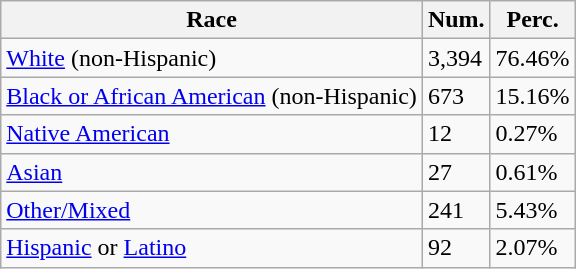<table class="wikitable">
<tr>
<th>Race</th>
<th>Num.</th>
<th>Perc.</th>
</tr>
<tr>
<td><a href='#'>White</a> (non-Hispanic)</td>
<td>3,394</td>
<td>76.46%</td>
</tr>
<tr>
<td><a href='#'>Black or African American</a> (non-Hispanic)</td>
<td>673</td>
<td>15.16%</td>
</tr>
<tr>
<td><a href='#'>Native American</a></td>
<td>12</td>
<td>0.27%</td>
</tr>
<tr>
<td><a href='#'>Asian</a></td>
<td>27</td>
<td>0.61%</td>
</tr>
<tr>
<td><a href='#'>Other/Mixed</a></td>
<td>241</td>
<td>5.43%</td>
</tr>
<tr>
<td><a href='#'>Hispanic</a> or <a href='#'>Latino</a></td>
<td>92</td>
<td>2.07%</td>
</tr>
</table>
